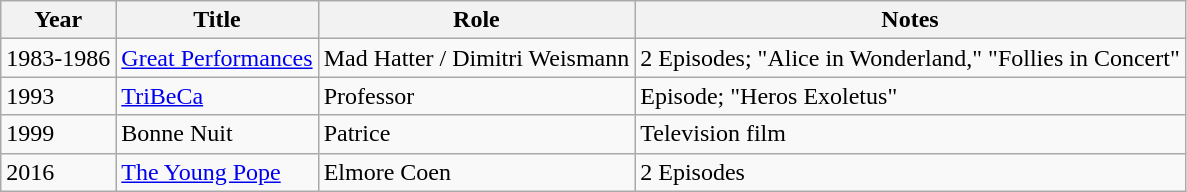<table class="wikitable">
<tr>
<th>Year</th>
<th>Title</th>
<th>Role</th>
<th>Notes</th>
</tr>
<tr>
<td>1983-1986</td>
<td><a href='#'>Great Performances</a></td>
<td>Mad Hatter / Dimitri Weismann</td>
<td>2 Episodes; "Alice in Wonderland," "Follies in Concert"</td>
</tr>
<tr>
<td>1993</td>
<td><a href='#'>TriBeCa</a></td>
<td>Professor</td>
<td>Episode; "Heros Exoletus"</td>
</tr>
<tr>
<td>1999</td>
<td>Bonne Nuit</td>
<td>Patrice</td>
<td>Television film</td>
</tr>
<tr>
<td>2016</td>
<td><a href='#'>The Young Pope</a></td>
<td>Elmore Coen</td>
<td>2 Episodes</td>
</tr>
</table>
